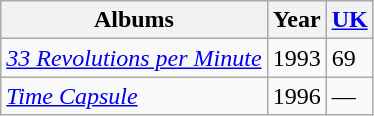<table class="wikitable">
<tr>
<th>Albums</th>
<th>Year</th>
<th><a href='#'>UK</a><br></th>
</tr>
<tr>
<td><em><a href='#'>33 Revolutions per Minute</a></em></td>
<td>1993</td>
<td>69</td>
</tr>
<tr>
<td><em><a href='#'>Time Capsule</a></em></td>
<td>1996</td>
<td>—</td>
</tr>
</table>
